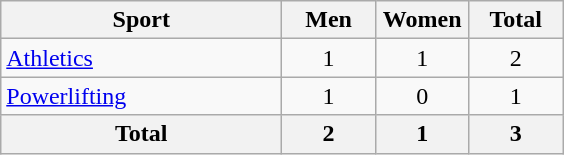<table class="wikitable sortable" style="text-align:center;">
<tr>
<th width=180>Sport</th>
<th width=55>Men</th>
<th width=55>Women</th>
<th width=55>Total</th>
</tr>
<tr>
<td align=left><a href='#'>Athletics</a></td>
<td>1</td>
<td>1</td>
<td>2</td>
</tr>
<tr>
<td align=left><a href='#'>Powerlifting</a></td>
<td>1</td>
<td>0</td>
<td>1</td>
</tr>
<tr class="sortbottom">
<th>Total</th>
<th>2</th>
<th>1</th>
<th>3</th>
</tr>
</table>
